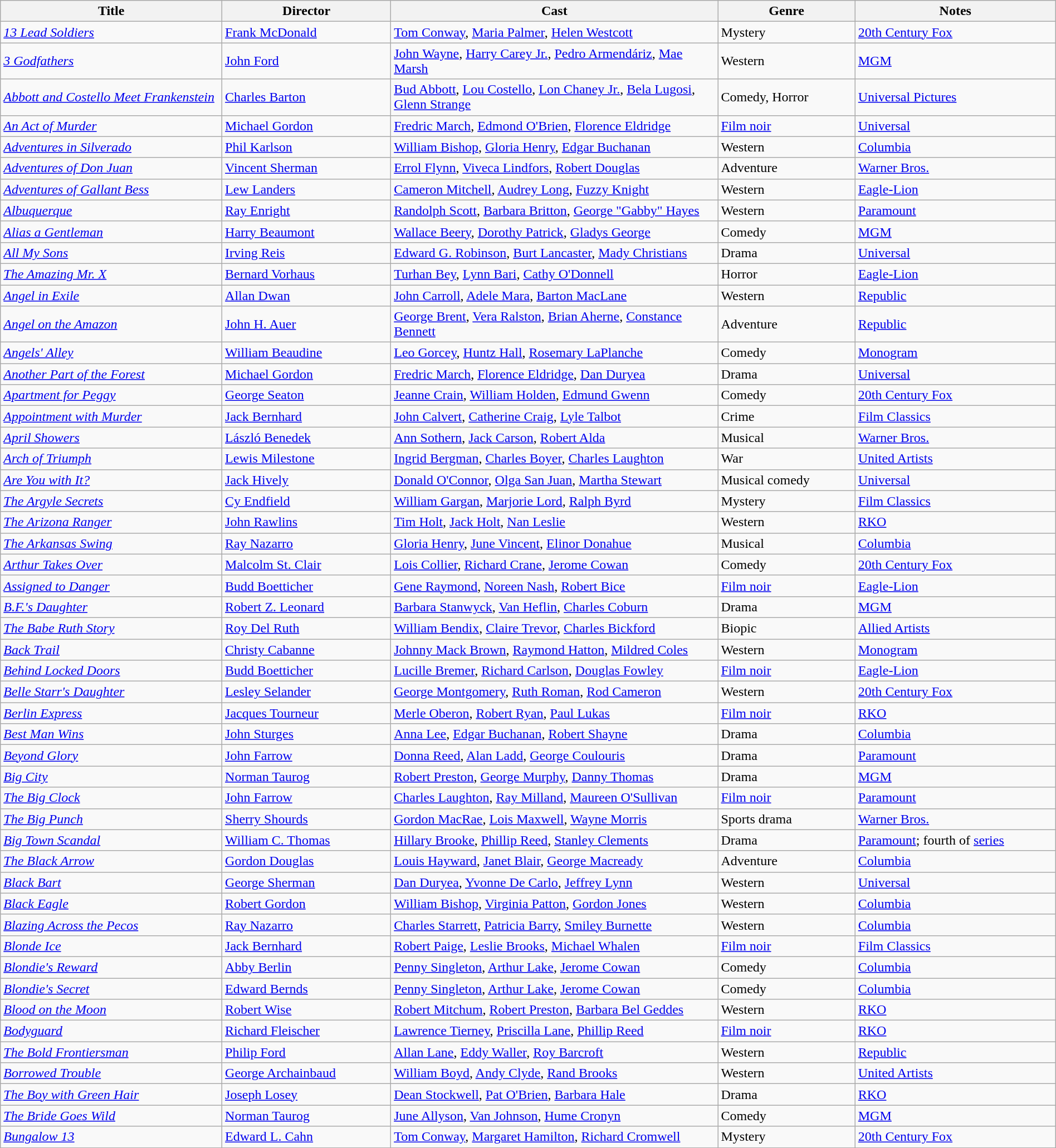<table class="wikitable" style="width:100%;">
<tr>
<th style="width:21%;">Title</th>
<th style="width:16%;">Director</th>
<th style="width:31%;">Cast</th>
<th style="width:13%;">Genre</th>
<th style="width:19%;">Notes</th>
</tr>
<tr>
<td><em><a href='#'>13 Lead Soldiers</a></em></td>
<td><a href='#'>Frank McDonald</a></td>
<td><a href='#'>Tom Conway</a>, <a href='#'>Maria Palmer</a>, <a href='#'>Helen Westcott</a></td>
<td>Mystery</td>
<td><a href='#'>20th Century Fox</a></td>
</tr>
<tr>
<td><em><a href='#'>3 Godfathers</a></em></td>
<td><a href='#'>John Ford</a></td>
<td><a href='#'>John Wayne</a>, <a href='#'>Harry Carey Jr.</a>, <a href='#'>Pedro Armendáriz</a>, <a href='#'>Mae Marsh</a></td>
<td>Western</td>
<td><a href='#'>MGM</a></td>
</tr>
<tr>
<td><em><a href='#'>Abbott and Costello Meet Frankenstein</a></em></td>
<td><a href='#'>Charles Barton</a></td>
<td><a href='#'>Bud Abbott</a>, <a href='#'>Lou Costello</a>, <a href='#'>Lon Chaney Jr.</a>, <a href='#'>Bela Lugosi</a>, <a href='#'>Glenn Strange</a></td>
<td>Comedy, Horror</td>
<td><a href='#'>Universal Pictures</a></td>
</tr>
<tr>
<td><em><a href='#'>An Act of Murder</a></em></td>
<td><a href='#'>Michael Gordon</a></td>
<td><a href='#'>Fredric March</a>, <a href='#'>Edmond O'Brien</a>, <a href='#'>Florence Eldridge</a></td>
<td><a href='#'>Film noir</a></td>
<td><a href='#'>Universal</a></td>
</tr>
<tr>
<td><em><a href='#'>Adventures in Silverado</a></em></td>
<td><a href='#'>Phil Karlson</a></td>
<td><a href='#'>William Bishop</a>, <a href='#'>Gloria Henry</a>, <a href='#'>Edgar Buchanan</a></td>
<td>Western</td>
<td><a href='#'>Columbia</a></td>
</tr>
<tr>
<td><em><a href='#'>Adventures of Don Juan</a></em></td>
<td><a href='#'>Vincent Sherman</a></td>
<td><a href='#'>Errol Flynn</a>, <a href='#'>Viveca Lindfors</a>, <a href='#'>Robert Douglas</a></td>
<td>Adventure</td>
<td><a href='#'>Warner Bros.</a></td>
</tr>
<tr>
<td><em><a href='#'>Adventures of Gallant Bess</a></em></td>
<td><a href='#'>Lew Landers</a></td>
<td><a href='#'>Cameron Mitchell</a>, <a href='#'>Audrey Long</a>, <a href='#'>Fuzzy Knight</a></td>
<td>Western</td>
<td><a href='#'>Eagle-Lion</a></td>
</tr>
<tr>
<td><em><a href='#'>Albuquerque</a></em></td>
<td><a href='#'>Ray Enright</a></td>
<td><a href='#'>Randolph Scott</a>, <a href='#'>Barbara Britton</a>, <a href='#'>George "Gabby" Hayes</a></td>
<td>Western</td>
<td><a href='#'>Paramount</a></td>
</tr>
<tr>
<td><em><a href='#'>Alias a Gentleman</a></em></td>
<td><a href='#'>Harry Beaumont</a></td>
<td><a href='#'>Wallace Beery</a>, <a href='#'>Dorothy Patrick</a>, <a href='#'>Gladys George</a></td>
<td>Comedy</td>
<td><a href='#'>MGM</a></td>
</tr>
<tr>
<td><em><a href='#'>All My Sons</a></em></td>
<td><a href='#'>Irving Reis</a></td>
<td><a href='#'>Edward G. Robinson</a>, <a href='#'>Burt Lancaster</a>, <a href='#'>Mady Christians</a></td>
<td>Drama</td>
<td><a href='#'>Universal</a></td>
</tr>
<tr>
<td><em><a href='#'>The Amazing Mr. X</a></em></td>
<td><a href='#'>Bernard Vorhaus</a></td>
<td><a href='#'>Turhan Bey</a>, <a href='#'>Lynn Bari</a>, <a href='#'>Cathy O'Donnell</a></td>
<td>Horror</td>
<td><a href='#'>Eagle-Lion</a></td>
</tr>
<tr>
<td><em><a href='#'>Angel in Exile</a></em></td>
<td><a href='#'>Allan Dwan</a></td>
<td><a href='#'>John Carroll</a>, <a href='#'>Adele Mara</a>, <a href='#'>Barton MacLane</a></td>
<td>Western</td>
<td><a href='#'>Republic</a></td>
</tr>
<tr>
<td><em><a href='#'>Angel on the Amazon</a></em></td>
<td><a href='#'>John H. Auer</a></td>
<td><a href='#'>George Brent</a>, <a href='#'>Vera Ralston</a>, <a href='#'>Brian Aherne</a>, <a href='#'>Constance Bennett</a></td>
<td>Adventure</td>
<td><a href='#'>Republic</a></td>
</tr>
<tr>
<td><em><a href='#'>Angels' Alley</a></em></td>
<td><a href='#'>William Beaudine</a></td>
<td><a href='#'>Leo Gorcey</a>, <a href='#'>Huntz Hall</a>, <a href='#'>Rosemary LaPlanche</a></td>
<td>Comedy</td>
<td><a href='#'>Monogram</a></td>
</tr>
<tr>
<td><em><a href='#'>Another Part of the Forest</a></em></td>
<td><a href='#'>Michael Gordon</a></td>
<td><a href='#'>Fredric March</a>, <a href='#'>Florence Eldridge</a>, <a href='#'>Dan Duryea</a></td>
<td>Drama</td>
<td><a href='#'>Universal</a></td>
</tr>
<tr>
<td><em><a href='#'>Apartment for Peggy</a></em></td>
<td><a href='#'>George Seaton</a></td>
<td><a href='#'>Jeanne Crain</a>, <a href='#'>William Holden</a>, <a href='#'>Edmund Gwenn</a></td>
<td>Comedy</td>
<td><a href='#'>20th Century Fox</a></td>
</tr>
<tr>
<td><em><a href='#'>Appointment with Murder</a></em></td>
<td><a href='#'>Jack Bernhard</a></td>
<td><a href='#'>John Calvert</a>, <a href='#'>Catherine Craig</a>, <a href='#'>Lyle Talbot</a></td>
<td>Crime</td>
<td><a href='#'>Film Classics</a></td>
</tr>
<tr>
<td><em><a href='#'>April Showers</a></em></td>
<td><a href='#'>László Benedek</a></td>
<td><a href='#'>Ann Sothern</a>, <a href='#'>Jack Carson</a>, <a href='#'>Robert Alda</a></td>
<td>Musical</td>
<td><a href='#'>Warner Bros.</a></td>
</tr>
<tr>
<td><em><a href='#'>Arch of Triumph</a></em></td>
<td><a href='#'>Lewis Milestone</a></td>
<td><a href='#'>Ingrid Bergman</a>, <a href='#'>Charles Boyer</a>, <a href='#'>Charles Laughton</a></td>
<td>War</td>
<td><a href='#'>United Artists</a></td>
</tr>
<tr>
<td><em><a href='#'>Are You with It?</a></em></td>
<td><a href='#'>Jack Hively</a></td>
<td><a href='#'>Donald O'Connor</a>, <a href='#'>Olga San Juan</a>, <a href='#'>Martha Stewart</a></td>
<td>Musical comedy</td>
<td><a href='#'>Universal</a></td>
</tr>
<tr>
<td><em><a href='#'>The Argyle Secrets</a></em></td>
<td><a href='#'>Cy Endfield</a></td>
<td><a href='#'>William Gargan</a>, <a href='#'>Marjorie Lord</a>, <a href='#'>Ralph Byrd</a></td>
<td>Mystery</td>
<td><a href='#'>Film Classics</a></td>
</tr>
<tr>
<td><em><a href='#'>The Arizona Ranger</a></em></td>
<td><a href='#'>John Rawlins</a></td>
<td><a href='#'>Tim Holt</a>, <a href='#'>Jack Holt</a>, <a href='#'>Nan Leslie</a></td>
<td>Western</td>
<td><a href='#'>RKO</a></td>
</tr>
<tr>
<td><em><a href='#'>The Arkansas Swing</a></em></td>
<td><a href='#'>Ray Nazarro</a></td>
<td><a href='#'>Gloria Henry</a>, <a href='#'>June Vincent</a>, <a href='#'>Elinor Donahue</a></td>
<td>Musical</td>
<td><a href='#'>Columbia</a></td>
</tr>
<tr>
<td><em><a href='#'>Arthur Takes Over</a></em></td>
<td><a href='#'>Malcolm St. Clair</a></td>
<td><a href='#'>Lois Collier</a>, <a href='#'>Richard Crane</a>, <a href='#'>Jerome Cowan</a></td>
<td>Comedy</td>
<td><a href='#'>20th Century Fox</a></td>
</tr>
<tr>
<td><em><a href='#'>Assigned to Danger</a></em></td>
<td><a href='#'>Budd Boetticher</a></td>
<td><a href='#'>Gene Raymond</a>, <a href='#'>Noreen Nash</a>, <a href='#'>Robert Bice</a></td>
<td><a href='#'>Film noir</a></td>
<td><a href='#'>Eagle-Lion</a></td>
</tr>
<tr>
<td><em><a href='#'>B.F.'s Daughter</a></em></td>
<td><a href='#'>Robert Z. Leonard</a></td>
<td><a href='#'>Barbara Stanwyck</a>, <a href='#'>Van Heflin</a>, <a href='#'>Charles Coburn</a></td>
<td>Drama</td>
<td><a href='#'>MGM</a></td>
</tr>
<tr>
<td><em><a href='#'>The Babe Ruth Story</a></em></td>
<td><a href='#'>Roy Del Ruth</a></td>
<td><a href='#'>William Bendix</a>, <a href='#'>Claire Trevor</a>, <a href='#'>Charles Bickford</a></td>
<td>Biopic</td>
<td><a href='#'>Allied Artists</a></td>
</tr>
<tr>
<td><em><a href='#'>Back Trail</a></em></td>
<td><a href='#'>Christy Cabanne</a></td>
<td><a href='#'>Johnny Mack Brown</a>, <a href='#'>Raymond Hatton</a>, <a href='#'>Mildred Coles</a></td>
<td>Western</td>
<td><a href='#'>Monogram</a></td>
</tr>
<tr>
<td><em><a href='#'>Behind Locked Doors</a></em></td>
<td><a href='#'>Budd Boetticher</a></td>
<td><a href='#'>Lucille Bremer</a>, <a href='#'>Richard Carlson</a>, <a href='#'>Douglas Fowley</a></td>
<td><a href='#'>Film noir</a></td>
<td><a href='#'>Eagle-Lion</a></td>
</tr>
<tr>
<td><em><a href='#'>Belle Starr's Daughter</a></em></td>
<td><a href='#'>Lesley Selander</a></td>
<td><a href='#'>George Montgomery</a>, <a href='#'>Ruth Roman</a>, <a href='#'>Rod Cameron</a></td>
<td>Western</td>
<td><a href='#'>20th Century Fox</a></td>
</tr>
<tr>
<td><em><a href='#'>Berlin Express</a></em></td>
<td><a href='#'>Jacques Tourneur</a></td>
<td><a href='#'>Merle Oberon</a>, <a href='#'>Robert Ryan</a>, <a href='#'>Paul Lukas</a></td>
<td><a href='#'>Film noir</a></td>
<td><a href='#'>RKO</a></td>
</tr>
<tr>
<td><em><a href='#'>Best Man Wins</a></em></td>
<td><a href='#'>John Sturges</a></td>
<td><a href='#'>Anna Lee</a>, <a href='#'>Edgar Buchanan</a>, <a href='#'>Robert Shayne</a></td>
<td>Drama</td>
<td><a href='#'>Columbia</a></td>
</tr>
<tr>
<td><em><a href='#'>Beyond Glory</a></em></td>
<td><a href='#'>John Farrow</a></td>
<td><a href='#'>Donna Reed</a>, <a href='#'>Alan Ladd</a>, <a href='#'>George Coulouris</a></td>
<td>Drama</td>
<td><a href='#'>Paramount</a></td>
</tr>
<tr>
<td><em><a href='#'>Big City</a></em></td>
<td><a href='#'>Norman Taurog</a></td>
<td><a href='#'>Robert Preston</a>, <a href='#'>George Murphy</a>, <a href='#'>Danny Thomas</a></td>
<td>Drama</td>
<td><a href='#'>MGM</a></td>
</tr>
<tr>
<td><em><a href='#'>The Big Clock</a></em></td>
<td><a href='#'>John Farrow</a></td>
<td><a href='#'>Charles Laughton</a>, <a href='#'>Ray Milland</a>, <a href='#'>Maureen O'Sullivan</a></td>
<td><a href='#'>Film noir</a></td>
<td><a href='#'>Paramount</a></td>
</tr>
<tr>
<td><em><a href='#'>The Big Punch</a></em></td>
<td><a href='#'>Sherry Shourds</a></td>
<td><a href='#'>Gordon MacRae</a>, <a href='#'>Lois Maxwell</a>, <a href='#'>Wayne Morris</a></td>
<td>Sports drama</td>
<td><a href='#'>Warner Bros.</a></td>
</tr>
<tr>
<td><em><a href='#'>Big Town Scandal</a></em></td>
<td><a href='#'>William C. Thomas</a></td>
<td><a href='#'>Hillary Brooke</a>, <a href='#'>Phillip Reed</a>, <a href='#'>Stanley Clements</a></td>
<td>Drama</td>
<td><a href='#'>Paramount</a>; fourth of <a href='#'>series</a></td>
</tr>
<tr>
<td><em><a href='#'>The Black Arrow</a></em></td>
<td><a href='#'>Gordon Douglas</a></td>
<td><a href='#'>Louis Hayward</a>, <a href='#'>Janet Blair</a>, <a href='#'>George Macready</a></td>
<td>Adventure</td>
<td><a href='#'>Columbia</a></td>
</tr>
<tr>
<td><em><a href='#'>Black Bart</a></em></td>
<td><a href='#'>George Sherman</a></td>
<td><a href='#'>Dan Duryea</a>, <a href='#'>Yvonne De Carlo</a>, <a href='#'>Jeffrey Lynn</a></td>
<td>Western</td>
<td><a href='#'>Universal</a></td>
</tr>
<tr>
<td><em><a href='#'>Black Eagle</a></em></td>
<td><a href='#'>Robert Gordon</a></td>
<td><a href='#'>William Bishop</a>, <a href='#'>Virginia Patton</a>, <a href='#'>Gordon Jones</a></td>
<td>Western</td>
<td><a href='#'>Columbia</a></td>
</tr>
<tr>
<td><em><a href='#'>Blazing Across the Pecos</a></em></td>
<td><a href='#'>Ray Nazarro</a></td>
<td><a href='#'>Charles Starrett</a>, <a href='#'>Patricia Barry</a>, <a href='#'>Smiley Burnette</a></td>
<td>Western</td>
<td><a href='#'>Columbia</a></td>
</tr>
<tr>
<td><em><a href='#'>Blonde Ice</a></em></td>
<td><a href='#'>Jack Bernhard</a></td>
<td><a href='#'>Robert Paige</a>, <a href='#'>Leslie Brooks</a>, <a href='#'>Michael Whalen</a></td>
<td><a href='#'>Film noir</a></td>
<td><a href='#'>Film Classics</a></td>
</tr>
<tr>
<td><em><a href='#'>Blondie's Reward</a></em></td>
<td><a href='#'>Abby Berlin</a></td>
<td><a href='#'>Penny Singleton</a>, <a href='#'>Arthur Lake</a>, <a href='#'>Jerome Cowan</a></td>
<td>Comedy</td>
<td><a href='#'>Columbia</a></td>
</tr>
<tr>
<td><em><a href='#'>Blondie's Secret</a></em></td>
<td><a href='#'>Edward Bernds</a></td>
<td><a href='#'>Penny Singleton</a>, <a href='#'>Arthur Lake</a>, <a href='#'>Jerome Cowan</a></td>
<td>Comedy</td>
<td><a href='#'>Columbia</a></td>
</tr>
<tr>
<td><em><a href='#'>Blood on the Moon</a></em></td>
<td><a href='#'>Robert Wise</a></td>
<td><a href='#'>Robert Mitchum</a>, <a href='#'>Robert Preston</a>, <a href='#'>Barbara Bel Geddes</a></td>
<td>Western</td>
<td><a href='#'>RKO</a></td>
</tr>
<tr>
<td><em><a href='#'>Bodyguard</a></em></td>
<td><a href='#'>Richard Fleischer</a></td>
<td><a href='#'>Lawrence Tierney</a>, <a href='#'>Priscilla Lane</a>, <a href='#'>Phillip Reed</a></td>
<td><a href='#'>Film noir</a></td>
<td><a href='#'>RKO</a></td>
</tr>
<tr>
<td><em><a href='#'>The Bold Frontiersman</a></em></td>
<td><a href='#'>Philip Ford</a></td>
<td><a href='#'>Allan Lane</a>, <a href='#'>Eddy Waller</a>, <a href='#'>Roy Barcroft</a></td>
<td>Western</td>
<td><a href='#'>Republic</a></td>
</tr>
<tr>
<td><em><a href='#'>Borrowed Trouble</a></em></td>
<td><a href='#'>George Archainbaud</a></td>
<td><a href='#'>William Boyd</a>, <a href='#'>Andy Clyde</a>, <a href='#'>Rand Brooks</a></td>
<td>Western</td>
<td><a href='#'>United Artists</a></td>
</tr>
<tr>
<td><em><a href='#'>The Boy with Green Hair</a></em></td>
<td><a href='#'>Joseph Losey</a></td>
<td><a href='#'>Dean Stockwell</a>, <a href='#'>Pat O'Brien</a>, <a href='#'>Barbara Hale</a></td>
<td>Drama</td>
<td><a href='#'>RKO</a></td>
</tr>
<tr>
<td><em><a href='#'>The Bride Goes Wild</a></em></td>
<td><a href='#'>Norman Taurog</a></td>
<td><a href='#'>June Allyson</a>, <a href='#'>Van Johnson</a>, <a href='#'>Hume Cronyn</a></td>
<td>Comedy</td>
<td><a href='#'>MGM</a></td>
</tr>
<tr>
<td><em><a href='#'>Bungalow 13</a></em></td>
<td><a href='#'>Edward L. Cahn</a></td>
<td><a href='#'>Tom Conway</a>, <a href='#'>Margaret Hamilton</a>, <a href='#'>Richard Cromwell</a></td>
<td>Mystery</td>
<td><a href='#'>20th Century Fox</a></td>
</tr>
<tr>
</tr>
</table>
